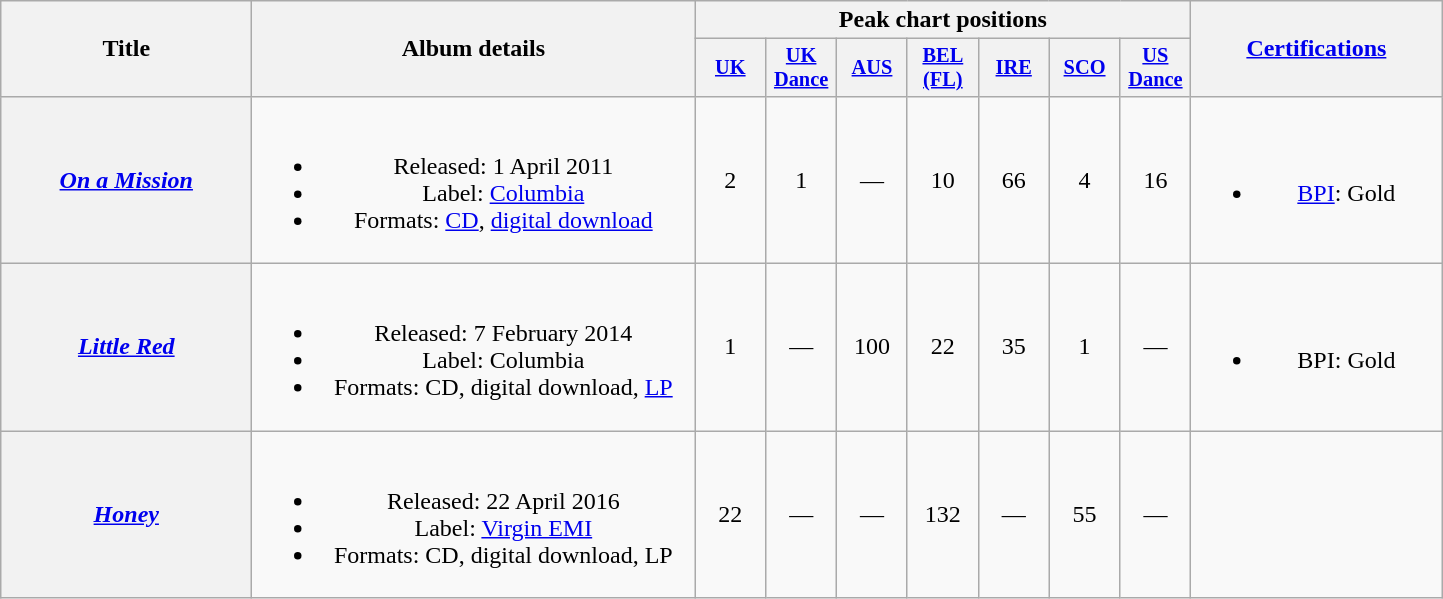<table class="wikitable plainrowheaders" style="text-align:center;">
<tr>
<th scope="col" rowspan="2" style="width:10em;">Title</th>
<th scope="col" rowspan="2" style="width:18em;">Album details</th>
<th scope="col" colspan="7">Peak chart positions</th>
<th scope="col" rowspan="2" style="width:10em;"><a href='#'>Certifications</a></th>
</tr>
<tr>
<th scope="col" style="width:3em;font-size:85%;"><a href='#'>UK</a><br></th>
<th scope="col" style="width:3em;font-size:85%;"><a href='#'>UK Dance</a><br></th>
<th scope="col" style="width:3em;font-size:85%;"><a href='#'>AUS</a><br></th>
<th scope="col" style="width:3em;font-size:85%;"><a href='#'>BEL<br>(FL)</a><br></th>
<th scope="col" style="width:3em;font-size:85%;"><a href='#'>IRE</a><br></th>
<th scope="col" style="width:3em;font-size:85%;"><a href='#'>SCO</a><br></th>
<th scope="col" style="width:3em;font-size:85%;"><a href='#'>US Dance</a><br></th>
</tr>
<tr>
<th scope="row"><em><a href='#'>On a Mission</a></em></th>
<td><br><ul><li>Released: 1 April 2011</li><li>Label: <a href='#'>Columbia</a></li><li>Formats: <a href='#'>CD</a>, <a href='#'>digital download</a></li></ul></td>
<td>2</td>
<td>1</td>
<td>—</td>
<td>10</td>
<td>66</td>
<td>4</td>
<td>16</td>
<td><br><ul><li><a href='#'>BPI</a>: Gold</li></ul></td>
</tr>
<tr>
<th scope="row"><em><a href='#'>Little Red</a></em></th>
<td><br><ul><li>Released: 7 February 2014</li><li>Label: Columbia</li><li>Formats: CD, digital download, <a href='#'>LP</a></li></ul></td>
<td>1</td>
<td>—</td>
<td>100</td>
<td>22</td>
<td>35</td>
<td>1</td>
<td>—</td>
<td><br><ul><li>BPI: Gold</li></ul></td>
</tr>
<tr>
<th scope="row"><em><a href='#'>Honey</a></em></th>
<td><br><ul><li>Released: 22 April 2016</li><li>Label: <a href='#'>Virgin EMI</a></li><li>Formats: CD, digital download, LP</li></ul></td>
<td>22</td>
<td>—</td>
<td>—</td>
<td>132</td>
<td>—</td>
<td>55</td>
<td>—</td>
<td></td>
</tr>
</table>
